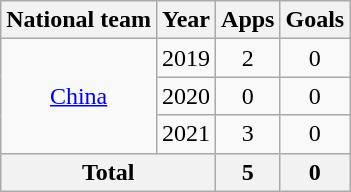<table class="wikitable" style="text-align:center">
<tr>
<th>National team</th>
<th>Year</th>
<th>Apps</th>
<th>Goals</th>
</tr>
<tr>
<td rowspan="3"><a href='#'>China</a></td>
<td>2019</td>
<td>2</td>
<td>0</td>
</tr>
<tr>
<td>2020</td>
<td>0</td>
<td>0</td>
</tr>
<tr>
<td>2021</td>
<td>3</td>
<td>0</td>
</tr>
<tr>
<th colspan=2>Total</th>
<th>5</th>
<th>0</th>
</tr>
</table>
